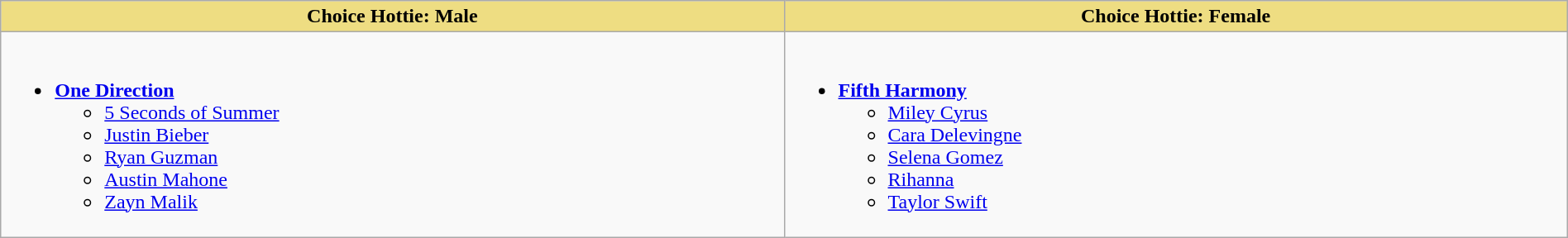<table class="wikitable" style="width:100%">
<tr>
<th style="background:#EEDD82; width:50%">Choice Hottie: Male</th>
<th style="background:#EEDD82; width:50%">Choice Hottie: Female</th>
</tr>
<tr>
<td valign="top"><br><ul><li><strong><a href='#'>One Direction</a></strong><ul><li><a href='#'>5 Seconds of Summer</a></li><li><a href='#'>Justin Bieber</a></li><li><a href='#'>Ryan Guzman</a></li><li><a href='#'>Austin Mahone</a></li><li><a href='#'>Zayn Malik</a></li></ul></li></ul></td>
<td valign="top"><br><ul><li><strong><a href='#'>Fifth Harmony</a></strong><ul><li><a href='#'>Miley Cyrus</a></li><li><a href='#'>Cara Delevingne</a></li><li><a href='#'>Selena Gomez</a></li><li><a href='#'>Rihanna</a></li><li><a href='#'>Taylor Swift</a></li></ul></li></ul></td>
</tr>
</table>
